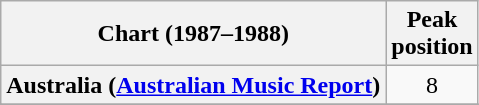<table class="wikitable sortable plainrowheaders">
<tr>
<th>Chart (1987–1988)</th>
<th>Peak<br>position</th>
</tr>
<tr>
<th scope="row">Australia (<a href='#'>Australian Music Report</a>)</th>
<td style="text-align:center;">8</td>
</tr>
<tr>
</tr>
<tr>
</tr>
<tr>
</tr>
<tr>
</tr>
<tr>
</tr>
<tr>
</tr>
<tr>
</tr>
<tr>
</tr>
</table>
